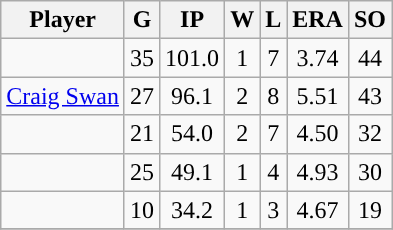<table class="wikitable sortable">
<tr>
<th>Player</th>
<th>G</th>
<th>IP</th>
<th>W</th>
<th>L</th>
<th>ERA</th>
<th>SO</th>
</tr>
<tr align="center">
<td></td>
<td>35</td>
<td>101.0</td>
<td>1</td>
<td>7</td>
<td>3.74</td>
<td>44</td>
</tr>
<tr align="center">
<td><a href='#'>Craig Swan</a></td>
<td>27</td>
<td>96.1</td>
<td>2</td>
<td>8</td>
<td>5.51</td>
<td>43</td>
</tr>
<tr align=center>
<td></td>
<td>21</td>
<td>54.0</td>
<td>2</td>
<td>7</td>
<td>4.50</td>
<td>32</td>
</tr>
<tr align="center">
<td></td>
<td>25</td>
<td>49.1</td>
<td>1</td>
<td>4</td>
<td>4.93</td>
<td>30</td>
</tr>
<tr align="center">
<td></td>
<td>10</td>
<td>34.2</td>
<td>1</td>
<td>3</td>
<td>4.67</td>
<td>19</td>
</tr>
<tr align="center">
</tr>
</table>
